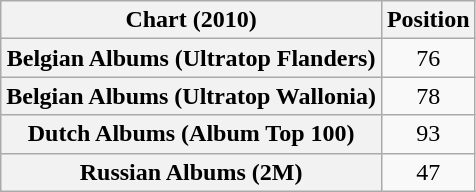<table class="wikitable sortable plainrowheaders" style="text-align:center">
<tr>
<th scope="col">Chart (2010)</th>
<th scope="col">Position</th>
</tr>
<tr>
<th scope="row">Belgian Albums (Ultratop Flanders)</th>
<td>76</td>
</tr>
<tr>
<th scope="row">Belgian Albums (Ultratop Wallonia)</th>
<td>78</td>
</tr>
<tr>
<th scope="row">Dutch Albums (Album Top 100)</th>
<td>93</td>
</tr>
<tr>
<th scope="row">Russian Albums (2M)</th>
<td>47</td>
</tr>
</table>
